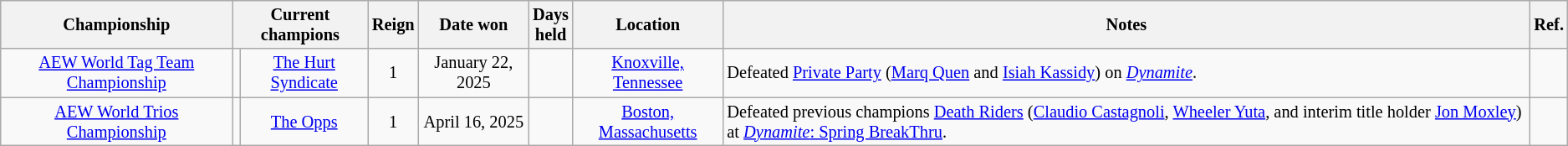<table class="wikitable sortable" style="text-align: center; font-size:85%;">
<tr>
<th>Championship</th>
<th colspan=2>Current champions</th>
<th>Reign</th>
<th>Date won</th>
<th>Days<br>held</th>
<th>Location</th>
<th>Notes</th>
<th>Ref.</th>
</tr>
<tr>
<td align="center"><a href='#'>AEW World Tag Team Championship</a></td>
<td align="center"><br></td>
<td align="center"><a href='#'>The Hurt Syndicate</a><br></td>
<td align="center">1</td>
<td align="center">January 22, 2025</td>
<td align="center"></td>
<td align="center"><a href='#'>Knoxville, Tennessee</a></td>
<td align="left">Defeated <a href='#'>Private Party</a> (<a href='#'>Marq Quen</a> and <a href='#'>Isiah Kassidy</a>) on <em><a href='#'>Dynamite</a></em>.</td>
<td align="center"></td>
</tr>
<tr>
<td align="center"><a href='#'>AEW World Trios Championship</a></td>
<td align="center"><br><br></td>
<td align="center"><a href='#'>The Opps</a><br></td>
<td align="center">1</td>
<td align="center">April 16, 2025</td>
<td align="center"></td>
<td align="center"><a href='#'>Boston, Massachusetts</a></td>
<td align="left">Defeated previous champions <a href='#'>Death Riders</a> (<a href='#'>Claudio Castagnoli</a>, <a href='#'>Wheeler Yuta</a>, and interim title holder <a href='#'>Jon Moxley</a>) at <a href='#'><em>Dynamite</em>: Spring BreakThru</a>.</td>
<td align="center"></td>
</tr>
</table>
